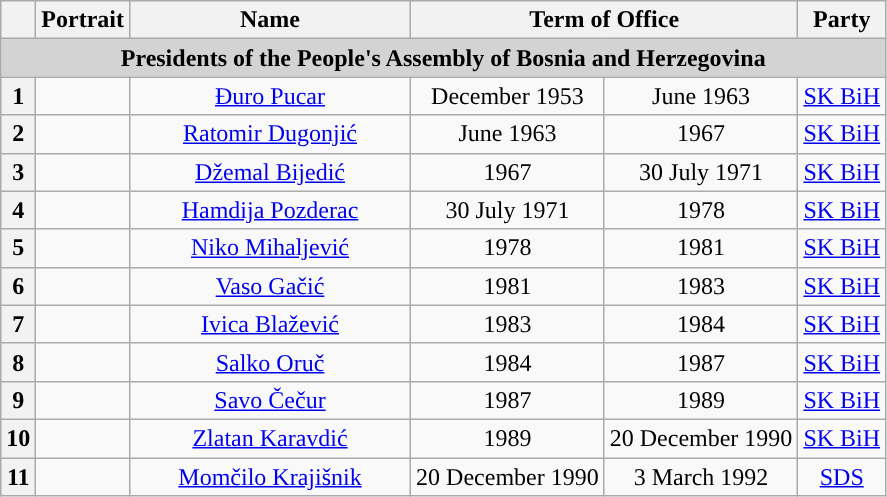<table class="wikitable" style="text-align:center">
<tr ->
<th></th>
<th>Portrait</th>
<th width=180>Name<br></th>
<th colspan=2>Term of Office</th>
<th>Party</th>
</tr>
<tr ->
<td colspan="6" bgcolor="lightgrey" align=center><strong>Presidents of the People's Assembly of Bosnia and Herzegovina</strong></td>
</tr>
<tr ->
<th style="background:">1</th>
<td></td>
<td><a href='#'>Đuro Pucar</a><br></td>
<td>December 1953</td>
<td>June 1963</td>
<td><a href='#'>SK BiH</a></td>
</tr>
<tr ->
<th style="background:">2</th>
<td></td>
<td><a href='#'>Ratomir Dugonjić</a><br></td>
<td>June 1963</td>
<td>1967</td>
<td><a href='#'>SK BiH</a></td>
</tr>
<tr ->
<th style="background:">3</th>
<td></td>
<td><a href='#'>Džemal Bijedić</a><br></td>
<td>1967</td>
<td>30 July 1971</td>
<td><a href='#'>SK BiH</a></td>
</tr>
<tr ->
<th style="background:">4</th>
<td></td>
<td><a href='#'>Hamdija Pozderac</a><br></td>
<td>30 July 1971</td>
<td>1978</td>
<td><a href='#'>SK BiH</a></td>
</tr>
<tr ->
<th style="background:">5</th>
<td></td>
<td><a href='#'>Niko Mihaljević</a></td>
<td>1978</td>
<td>1981</td>
<td><a href='#'>SK BiH</a></td>
</tr>
<tr ->
<th style="background:">6</th>
<td></td>
<td><a href='#'>Vaso Gačić</a></td>
<td>1981</td>
<td>1983</td>
<td><a href='#'>SK BiH</a></td>
</tr>
<tr ->
<th style="background:">7</th>
<td></td>
<td><a href='#'>Ivica Blažević</a></td>
<td>1983</td>
<td>1984</td>
<td><a href='#'>SK BiH</a></td>
</tr>
<tr ->
<th style="background:">8</th>
<td></td>
<td><a href='#'>Salko Oruč</a></td>
<td>1984</td>
<td>1987</td>
<td><a href='#'>SK BiH</a></td>
</tr>
<tr ->
<th style="background:">9</th>
<td></td>
<td><a href='#'>Savo Čečur</a></td>
<td>1987</td>
<td>1989</td>
<td><a href='#'>SK BiH</a></td>
</tr>
<tr ->
<th style="background:">10</th>
<td></td>
<td><a href='#'>Zlatan Karavdić</a></td>
<td>1989</td>
<td>20 December 1990</td>
<td><a href='#'>SK BiH</a></td>
</tr>
<tr ->
<th style="background:">11</th>
<td></td>
<td><a href='#'>Momčilo Krajišnik</a><br></td>
<td>20 December 1990</td>
<td>3 March 1992</td>
<td><a href='#'>SDS</a></td>
</tr>
</table>
